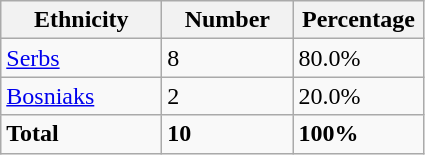<table class="wikitable">
<tr>
<th width="100px">Ethnicity</th>
<th width="80px">Number</th>
<th width="80px">Percentage</th>
</tr>
<tr>
<td><a href='#'>Serbs</a></td>
<td>8</td>
<td>80.0%</td>
</tr>
<tr>
<td><a href='#'>Bosniaks</a></td>
<td>2</td>
<td>20.0%</td>
</tr>
<tr>
<td><strong>Total</strong></td>
<td><strong>10</strong></td>
<td><strong>100%</strong></td>
</tr>
</table>
